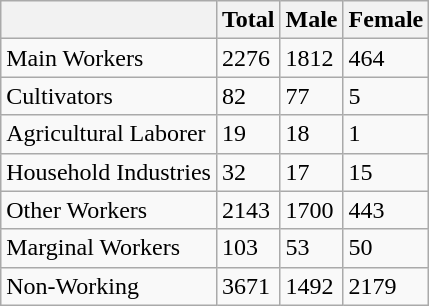<table class="wikitable">
<tr>
<th></th>
<th>Total</th>
<th>Male</th>
<th>Female</th>
</tr>
<tr>
<td>Main Workers</td>
<td>2276</td>
<td>1812</td>
<td>464</td>
</tr>
<tr>
<td>Cultivators</td>
<td>82</td>
<td>77</td>
<td>5</td>
</tr>
<tr>
<td>Agricultural Laborer</td>
<td>19</td>
<td>18</td>
<td>1</td>
</tr>
<tr>
<td>Household Industries</td>
<td>32</td>
<td>17</td>
<td>15</td>
</tr>
<tr>
<td>Other Workers</td>
<td>2143</td>
<td>1700</td>
<td>443</td>
</tr>
<tr>
<td>Marginal Workers</td>
<td>103</td>
<td>53</td>
<td>50</td>
</tr>
<tr>
<td>Non-Working</td>
<td>3671</td>
<td>1492</td>
<td>2179</td>
</tr>
</table>
